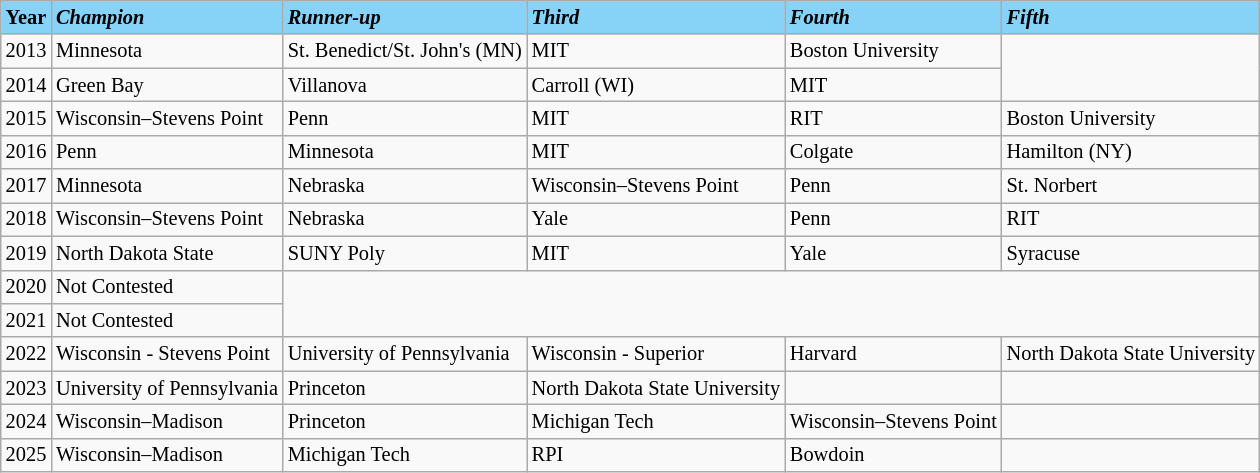<table class="wikitable" style="font-size:85%;">
<tr ! style="background-color: #87D3F8;">
<td><strong>Year</strong></td>
<td><strong> <em>Champion</em> </strong></td>
<td><strong> <em>Runner-up</em> </strong></td>
<td><strong> <em>Third</em> </strong></td>
<td><strong> <em>Fourth</em> </strong></td>
<td><strong> <em>Fifth</em> </strong></td>
</tr>
<tr --->
<td>2013</td>
<td>Minnesota</td>
<td>St. Benedict/St. John's (MN)</td>
<td>MIT</td>
<td>Boston University</td>
<td rowspan=2></td>
</tr>
<tr --->
<td>2014</td>
<td>Green Bay</td>
<td>Villanova</td>
<td>Carroll (WI)</td>
<td>MIT</td>
</tr>
<tr --->
<td>2015</td>
<td>Wisconsin–Stevens Point</td>
<td>Penn</td>
<td>MIT</td>
<td>RIT</td>
<td>Boston University</td>
</tr>
<tr --->
<td>2016</td>
<td>Penn</td>
<td>Minnesota</td>
<td>MIT</td>
<td>Colgate</td>
<td>Hamilton (NY)</td>
</tr>
<tr>
<td>2017</td>
<td>Minnesota</td>
<td>Nebraska</td>
<td>Wisconsin–Stevens Point</td>
<td>Penn</td>
<td>St. Norbert</td>
</tr>
<tr>
<td>2018</td>
<td>Wisconsin–Stevens Point</td>
<td>Nebraska</td>
<td>Yale</td>
<td>Penn</td>
<td>RIT</td>
</tr>
<tr>
<td>2019</td>
<td>North Dakota State</td>
<td>SUNY Poly</td>
<td>MIT</td>
<td>Yale</td>
<td>Syracuse</td>
</tr>
<tr>
<td>2020</td>
<td>Not Contested</td>
</tr>
<tr>
<td>2021</td>
<td>Not Contested</td>
</tr>
<tr>
<td>2022</td>
<td>Wisconsin - Stevens Point</td>
<td>University of Pennsylvania</td>
<td>Wisconsin - Superior</td>
<td>Harvard</td>
<td>North Dakota State University</td>
</tr>
<tr>
<td>2023</td>
<td>University of Pennsylvania</td>
<td>Princeton</td>
<td>North Dakota State University</td>
<td></td>
<td></td>
</tr>
<tr>
<td>2024</td>
<td>Wisconsin–Madison</td>
<td>Princeton</td>
<td>Michigan Tech</td>
<td>Wisconsin–Stevens Point</td>
<td></td>
</tr>
<tr>
<td>2025</td>
<td>Wisconsin–Madison</td>
<td>Michigan Tech</td>
<td>RPI</td>
<td>Bowdoin</td>
<td></td>
</tr>
</table>
